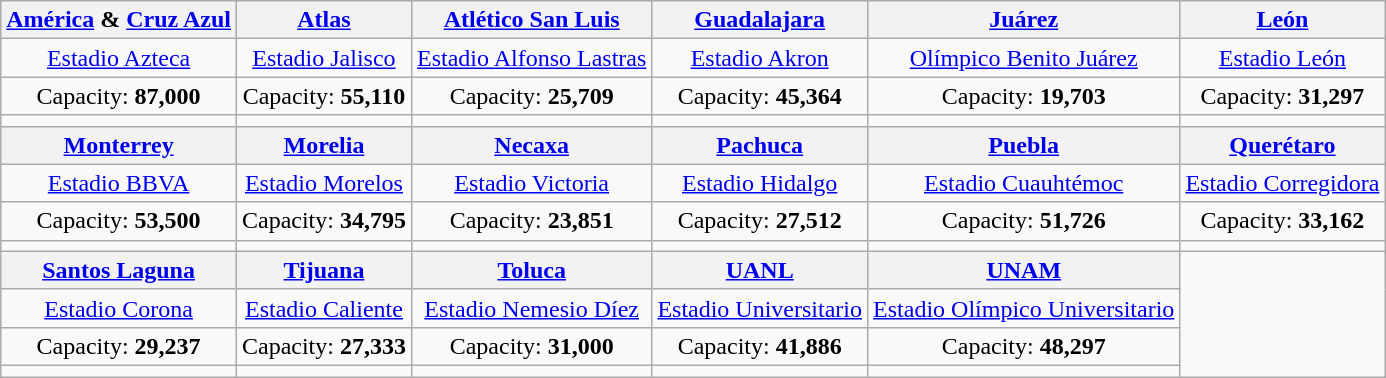<table class="wikitable" style="text-align:center">
<tr>
<th><a href='#'>América</a> & <a href='#'>Cruz Azul</a></th>
<th><a href='#'>Atlas</a></th>
<th><a href='#'>Atlético San Luis</a></th>
<th><a href='#'>Guadalajara</a></th>
<th><a href='#'>Juárez</a></th>
<th><a href='#'>León</a></th>
</tr>
<tr>
<td><a href='#'>Estadio Azteca</a></td>
<td><a href='#'>Estadio Jalisco</a></td>
<td><a href='#'>Estadio Alfonso Lastras</a></td>
<td><a href='#'>Estadio Akron</a></td>
<td><a href='#'>Olímpico Benito Juárez</a></td>
<td><a href='#'>Estadio León</a></td>
</tr>
<tr>
<td>Capacity: <strong>87,000</strong></td>
<td>Capacity: <strong>55,110</strong></td>
<td>Capacity: <strong>25,709</strong></td>
<td>Capacity: <strong>45,364</strong></td>
<td>Capacity: <strong>19,703</strong></td>
<td>Capacity: <strong>31,297</strong></td>
</tr>
<tr>
<td></td>
<td></td>
<td></td>
<td></td>
<td></td>
<td></td>
</tr>
<tr>
<th><a href='#'>Monterrey</a></th>
<th><a href='#'>Morelia</a></th>
<th><a href='#'>Necaxa</a></th>
<th><a href='#'>Pachuca</a></th>
<th><a href='#'>Puebla</a></th>
<th><a href='#'>Querétaro</a></th>
</tr>
<tr>
<td><a href='#'>Estadio BBVA</a></td>
<td><a href='#'>Estadio Morelos</a></td>
<td><a href='#'>Estadio Victoria</a></td>
<td><a href='#'>Estadio Hidalgo</a></td>
<td><a href='#'>Estadio Cuauhtémoc</a></td>
<td><a href='#'>Estadio Corregidora</a></td>
</tr>
<tr>
<td>Capacity: <strong>53,500</strong></td>
<td>Capacity: <strong>34,795</strong></td>
<td>Capacity: <strong>23,851</strong></td>
<td>Capacity: <strong>27,512</strong></td>
<td>Capacity: <strong>51,726</strong></td>
<td>Capacity: <strong>33,162</strong></td>
</tr>
<tr>
<td></td>
<td></td>
<td></td>
<td></td>
<td></td>
<td></td>
</tr>
<tr>
<th><a href='#'>Santos Laguna</a></th>
<th><a href='#'>Tijuana</a></th>
<th><a href='#'>Toluca</a></th>
<th><a href='#'>UANL</a></th>
<th><a href='#'>UNAM</a></th>
</tr>
<tr>
<td><a href='#'>Estadio Corona</a></td>
<td><a href='#'>Estadio Caliente</a></td>
<td><a href='#'>Estadio Nemesio Díez</a></td>
<td><a href='#'>Estadio Universitario</a></td>
<td><a href='#'>Estadio Olímpico Universitario</a></td>
</tr>
<tr>
<td>Capacity: <strong>29,237</strong></td>
<td>Capacity: <strong>27,333</strong></td>
<td>Capacity: <strong>31,000</strong></td>
<td>Capacity: <strong>41,886</strong></td>
<td>Capacity: <strong>48,297</strong></td>
</tr>
<tr>
<td></td>
<td></td>
<td></td>
<td></td>
<td></td>
</tr>
</table>
